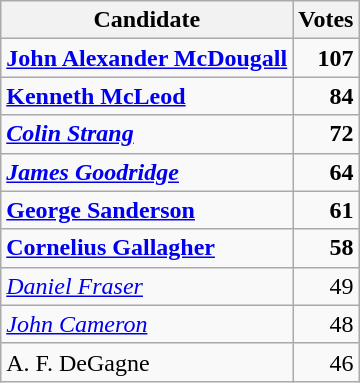<table class="wikitable">
<tr>
<th>Candidate</th>
<th>Votes</th>
</tr>
<tr>
<td><strong><a href='#'>John Alexander McDougall</a></strong></td>
<td align="right"><strong>107</strong></td>
</tr>
<tr>
<td><strong><a href='#'>Kenneth McLeod</a></strong></td>
<td align="right"><strong>84</strong></td>
</tr>
<tr>
<td><strong><em><a href='#'>Colin Strang</a></em></strong></td>
<td align="right"><strong>72</strong></td>
</tr>
<tr>
<td><strong><em><a href='#'>James Goodridge</a></em></strong></td>
<td align="right"><strong>64</strong></td>
</tr>
<tr>
<td><strong><a href='#'>George Sanderson</a></strong></td>
<td align="right"><strong>61</strong></td>
</tr>
<tr>
<td><strong><a href='#'>Cornelius Gallagher</a></strong></td>
<td align="right"><strong>58</strong></td>
</tr>
<tr>
<td><em><a href='#'>Daniel Fraser</a></em></td>
<td align="right">49</td>
</tr>
<tr>
<td><em><a href='#'>John Cameron</a></em></td>
<td align="right">48</td>
</tr>
<tr>
<td>A. F. DeGagne</td>
<td align="right">46</td>
</tr>
</table>
